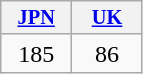<table class="wikitable plainrowheaders" style="text-align:center;">
<tr>
<th style="width:3em;font-size:85%"><a href='#'>JPN</a><br></th>
<th style="width:3em;font-size:85%"><a href='#'>UK</a><br></th>
</tr>
<tr>
<td>185</td>
<td>86</td>
</tr>
</table>
